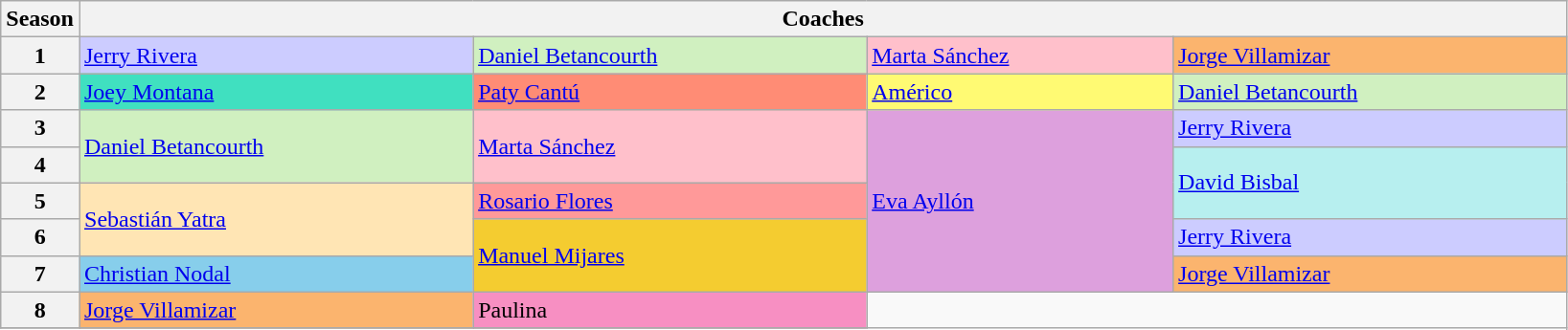<table class="wikitable">
<tr>
<th width="05%">Season</th>
<th colspan="4">Coaches</th>
</tr>
<tr>
<th>1</th>
<td style="background:#ccccff"><a href='#'>Jerry Rivera</a></td>
<td style="background:#d0f0c0"><a href='#'>Daniel Betancourth</a></td>
<td style="background: pink"><a href='#'>Marta Sánchez</a></td>
<td style="background:#fbb46e"><a href='#'>Jorge Villamizar</a></td>
</tr>
<tr>
<th>2</th>
<td style="background:#40e0c0"><a href='#'>Joey Montana</a></td>
<td style="background:#ff8c75"><a href='#'>Paty Cantú</a></td>
<td style="background:#fffa73"><a href='#'>Américo</a></td>
<td style="background:#d0f0c0"><a href='#'>Daniel Betancourth</a></td>
</tr>
<tr>
<th>3</th>
<td rowspan="2" bgcolor="#d0f0c0"><a href='#'>Daniel Betancourth</a></td>
<td rowspan="2" bgcolor="pink"><a href='#'>Marta Sánchez</a></td>
<td rowspan="5" bgcolor="#dda0dd"><a href='#'>Eva Ayllón</a></td>
<td style="background:#ccccff"><a href='#'>Jerry Rivera</a></td>
</tr>
<tr>
<th>4</th>
<td style="background:#b7efef" rowspan="2"><a href='#'>David Bisbal</a></td>
</tr>
<tr>
<th>5</th>
<td style="background:#ffe5b4" rowspan="2"><a href='#'>Sebastián Yatra</a></td>
<td style="background:#ff9999"><a href='#'>Rosario Flores</a></td>
</tr>
<tr>
<th>6</th>
<td style="background:#F4CC30" rowspan="2"><a href='#'>Manuel Mijares</a></td>
<td style="background:#ccccff"><a href='#'>Jerry Rivera</a></td>
</tr>
<tr>
<th>7</th>
<td style="background:#87ceeb"><a href='#'>Christian Nodal</a></td>
<td style="background:#fbb46e"><a href='#'>Jorge Villamizar</a></td>
</tr>
<tr>
<th>8</th>
<td style="background:#fbb46e"><a href='#'>Jorge Villamizar</a></td>
<td style="background:#F78FC2">Paulina</td>
</tr>
<tr>
</tr>
</table>
